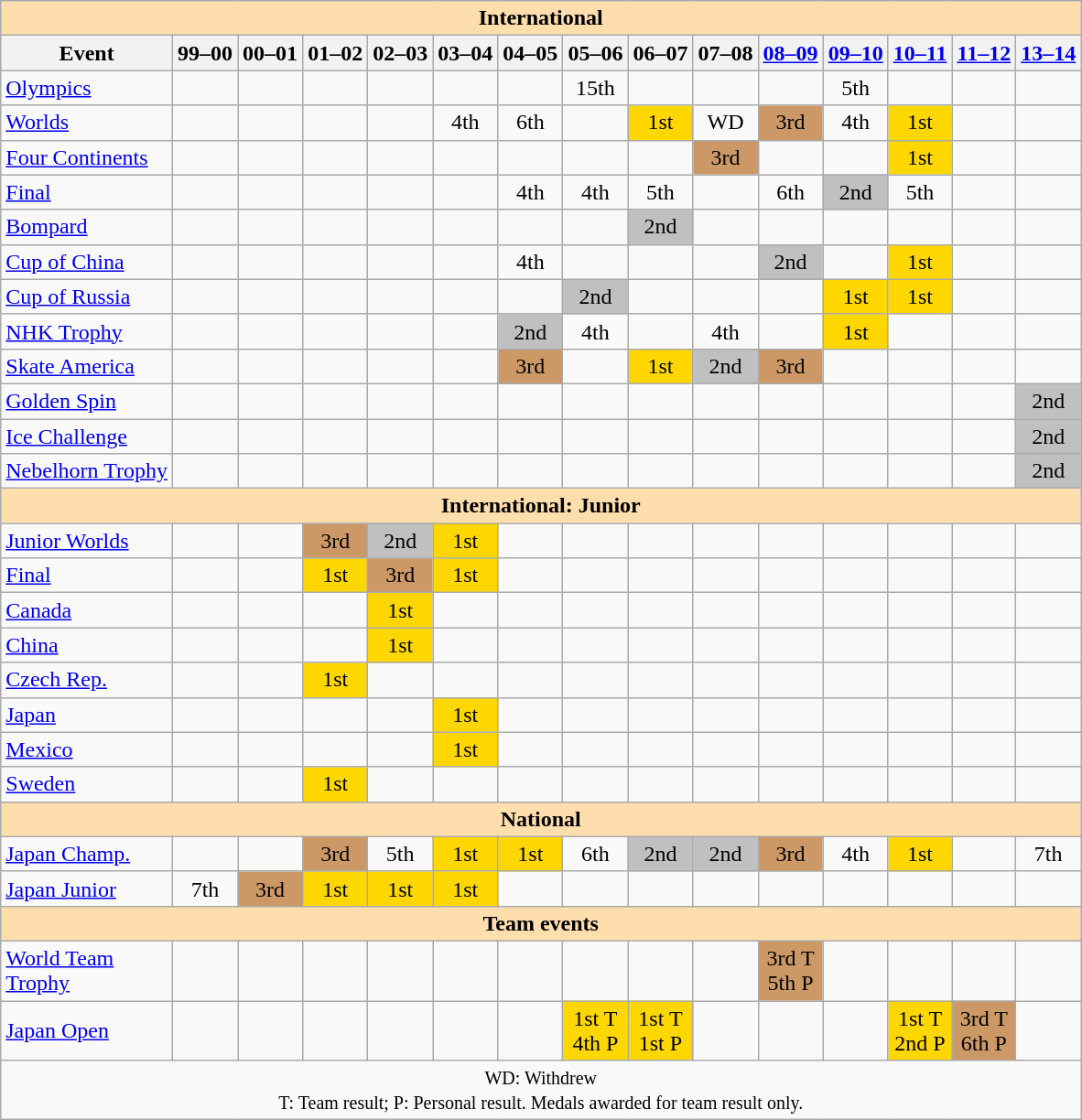<table class="wikitable" style="text-align:center">
<tr>
<th colspan="15" style="background-color: #ffdead;">International</th>
</tr>
<tr>
<th>Event</th>
<th>99–00</th>
<th>00–01</th>
<th>01–02</th>
<th>02–03</th>
<th>03–04</th>
<th>04–05</th>
<th>05–06</th>
<th>06–07</th>
<th>07–08</th>
<th><a href='#'>08–09</a></th>
<th><a href='#'>09–10</a></th>
<th><a href='#'>10–11</a></th>
<th><a href='#'>11–12</a></th>
<th><a href='#'>13–14</a></th>
</tr>
<tr>
<td align=left><a href='#'>Olympics</a></td>
<td></td>
<td></td>
<td></td>
<td></td>
<td></td>
<td></td>
<td>15th</td>
<td></td>
<td></td>
<td></td>
<td>5th</td>
<td></td>
<td></td>
<td></td>
</tr>
<tr>
<td align=left><a href='#'>Worlds</a></td>
<td></td>
<td></td>
<td></td>
<td></td>
<td>4th</td>
<td>6th</td>
<td></td>
<td bgcolor=gold>1st</td>
<td>WD</td>
<td bgcolor=cc9966>3rd</td>
<td>4th</td>
<td bgcolor=gold>1st</td>
<td></td>
<td></td>
</tr>
<tr>
<td align=left><a href='#'>Four Continents</a></td>
<td></td>
<td></td>
<td></td>
<td></td>
<td></td>
<td></td>
<td></td>
<td></td>
<td bgcolor=cc9966>3rd</td>
<td></td>
<td></td>
<td bgcolor=gold>1st</td>
<td></td>
<td></td>
</tr>
<tr>
<td align=left> <a href='#'>Final</a></td>
<td></td>
<td></td>
<td></td>
<td></td>
<td></td>
<td>4th</td>
<td>4th</td>
<td>5th</td>
<td></td>
<td>6th</td>
<td bgcolor=silver>2nd</td>
<td>5th</td>
<td></td>
<td></td>
</tr>
<tr>
<td align=left> <a href='#'>Bompard</a></td>
<td></td>
<td></td>
<td></td>
<td></td>
<td></td>
<td></td>
<td></td>
<td bgcolor=silver>2nd</td>
<td></td>
<td></td>
<td></td>
<td></td>
<td></td>
<td></td>
</tr>
<tr>
<td align=left> <a href='#'>Cup of China</a></td>
<td></td>
<td></td>
<td></td>
<td></td>
<td></td>
<td>4th</td>
<td></td>
<td></td>
<td></td>
<td bgcolor=silver>2nd</td>
<td></td>
<td bgcolor=gold>1st</td>
<td></td>
<td></td>
</tr>
<tr>
<td align=left> <a href='#'>Cup of Russia</a></td>
<td></td>
<td></td>
<td></td>
<td></td>
<td></td>
<td></td>
<td bgcolor=silver>2nd</td>
<td></td>
<td></td>
<td></td>
<td bgcolor=gold>1st</td>
<td bgcolor=gold>1st</td>
<td></td>
<td></td>
</tr>
<tr>
<td align=left> <a href='#'>NHK Trophy</a></td>
<td></td>
<td></td>
<td></td>
<td></td>
<td></td>
<td bgcolor=silver>2nd</td>
<td>4th</td>
<td></td>
<td>4th</td>
<td></td>
<td bgcolor=gold>1st</td>
<td></td>
<td></td>
<td></td>
</tr>
<tr>
<td align=left> <a href='#'>Skate America</a></td>
<td></td>
<td></td>
<td></td>
<td></td>
<td></td>
<td bgcolor=cc9966>3rd</td>
<td></td>
<td bgcolor=gold>1st</td>
<td bgcolor=silver>2nd</td>
<td bgcolor=cc9966>3rd</td>
<td></td>
<td></td>
<td></td>
<td></td>
</tr>
<tr>
<td align=left><a href='#'>Golden Spin</a></td>
<td></td>
<td></td>
<td></td>
<td></td>
<td></td>
<td></td>
<td></td>
<td></td>
<td></td>
<td></td>
<td></td>
<td></td>
<td></td>
<td bgcolor="silver">2nd</td>
</tr>
<tr>
<td align=left><a href='#'>Ice Challenge</a></td>
<td></td>
<td></td>
<td></td>
<td></td>
<td></td>
<td></td>
<td></td>
<td></td>
<td></td>
<td></td>
<td></td>
<td></td>
<td></td>
<td bgcolor="silver">2nd</td>
</tr>
<tr>
<td align=left><a href='#'>Nebelhorn Trophy</a></td>
<td></td>
<td></td>
<td></td>
<td></td>
<td></td>
<td></td>
<td></td>
<td></td>
<td></td>
<td></td>
<td></td>
<td></td>
<td></td>
<td bgcolor="silver">2nd</td>
</tr>
<tr>
<th colspan="15" style="background-color: #ffdead; ">International: Junior</th>
</tr>
<tr>
<td align=left><a href='#'>Junior Worlds</a></td>
<td></td>
<td></td>
<td bgcolor=cc9966>3rd</td>
<td bgcolor=silver>2nd</td>
<td bgcolor=gold>1st</td>
<td></td>
<td></td>
<td></td>
<td></td>
<td></td>
<td></td>
<td></td>
<td></td>
<td></td>
</tr>
<tr>
<td align=left> <a href='#'>Final</a></td>
<td></td>
<td></td>
<td bgcolor=gold>1st</td>
<td bgcolor=cc9966>3rd</td>
<td bgcolor=gold>1st</td>
<td></td>
<td></td>
<td></td>
<td></td>
<td></td>
<td></td>
<td></td>
<td></td>
<td></td>
</tr>
<tr>
<td align=left> <a href='#'>Canada</a></td>
<td></td>
<td></td>
<td></td>
<td bgcolor=gold>1st</td>
<td></td>
<td></td>
<td></td>
<td></td>
<td></td>
<td></td>
<td></td>
<td></td>
<td></td>
<td></td>
</tr>
<tr>
<td align=left> <a href='#'>China</a></td>
<td></td>
<td></td>
<td></td>
<td bgcolor=gold>1st</td>
<td></td>
<td></td>
<td></td>
<td></td>
<td></td>
<td></td>
<td></td>
<td></td>
<td></td>
<td></td>
</tr>
<tr>
<td align=left> <a href='#'>Czech Rep.</a></td>
<td></td>
<td></td>
<td bgcolor=gold>1st</td>
<td></td>
<td></td>
<td></td>
<td></td>
<td></td>
<td></td>
<td></td>
<td></td>
<td></td>
<td></td>
<td></td>
</tr>
<tr>
<td align=left> <a href='#'>Japan</a></td>
<td></td>
<td></td>
<td></td>
<td></td>
<td bgcolor=gold>1st</td>
<td></td>
<td></td>
<td></td>
<td></td>
<td></td>
<td></td>
<td></td>
<td></td>
<td></td>
</tr>
<tr>
<td align=left> <a href='#'>Mexico</a></td>
<td></td>
<td></td>
<td></td>
<td></td>
<td bgcolor=gold>1st</td>
<td></td>
<td></td>
<td></td>
<td></td>
<td></td>
<td></td>
<td></td>
<td></td>
<td></td>
</tr>
<tr>
<td align=left> <a href='#'>Sweden</a></td>
<td></td>
<td></td>
<td bgcolor=gold>1st</td>
<td></td>
<td></td>
<td></td>
<td></td>
<td></td>
<td></td>
<td></td>
<td></td>
<td></td>
<td></td>
<td></td>
</tr>
<tr>
<th colspan="15" style="background-color: #ffdead;">National</th>
</tr>
<tr>
<td align="left"><a href='#'>Japan Champ.</a></td>
<td></td>
<td></td>
<td bgcolor="cc9966">3rd</td>
<td>5th</td>
<td bgcolor="gold">1st</td>
<td bgcolor="gold">1st</td>
<td>6th</td>
<td bgcolor="silver">2nd</td>
<td bgcolor="silver">2nd</td>
<td bgcolor="cc9966">3rd</td>
<td>4th</td>
<td bgcolor="gold">1st</td>
<td></td>
<td>7th</td>
</tr>
<tr>
<td align="left"><a href='#'>Japan Junior</a></td>
<td>7th</td>
<td bgcolor="cc9966">3rd</td>
<td bgcolor="gold">1st</td>
<td bgcolor="gold">1st</td>
<td bgcolor="gold">1st</td>
<td></td>
<td></td>
<td></td>
<td></td>
<td></td>
<td></td>
<td></td>
<td></td>
<td></td>
</tr>
<tr>
<th colspan="15" style="background-color: #ffdead;">Team events</th>
</tr>
<tr>
<td align="left"><a href='#'>World Team<br>Trophy</a></td>
<td></td>
<td></td>
<td></td>
<td></td>
<td></td>
<td></td>
<td></td>
<td></td>
<td></td>
<td bgcolor="cc9966">3rd T <br> 5th P</td>
<td></td>
<td></td>
<td></td>
<td></td>
</tr>
<tr>
<td align="left"><a href='#'>Japan Open</a></td>
<td></td>
<td></td>
<td></td>
<td></td>
<td></td>
<td></td>
<td bgcolor="gold">1st T <br> 4th P</td>
<td bgcolor="gold">1st T <br> 1st P</td>
<td></td>
<td></td>
<td></td>
<td bgcolor="gold">1st T <br> 2nd P</td>
<td bgcolor="cc9966">3rd T <br> 6th P</td>
<td></td>
</tr>
<tr>
<td colspan="15" align="center"><small> WD: Withdrew<br> T: Team result; P: Personal result. Medals awarded for team result only. </small></td>
</tr>
</table>
